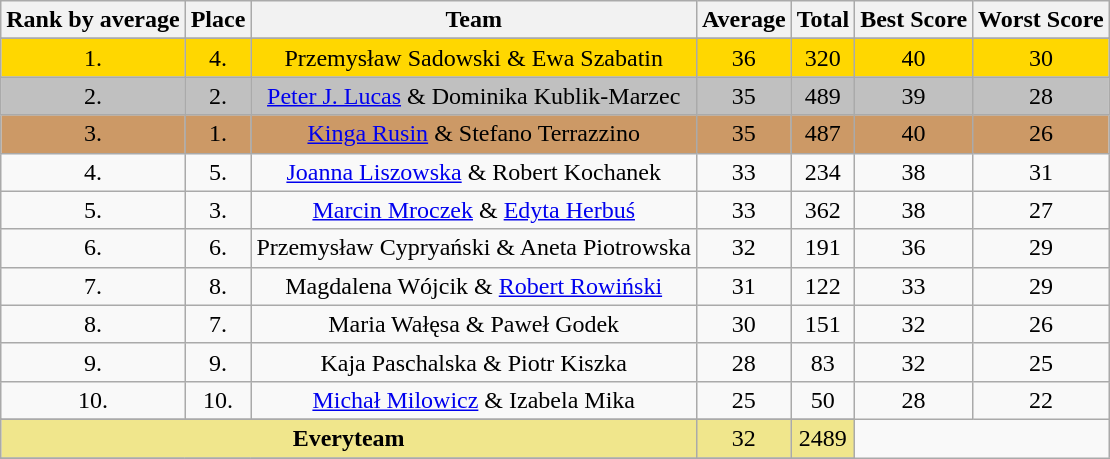<table class="sortable wikitable" style="text-align:center">
<tr>
<th>Rank by average</th>
<th>Place</th>
<th>Team</th>
<th>Average</th>
<th>Total</th>
<th>Best Score</th>
<th>Worst Score</th>
</tr>
<tr>
</tr>
<tr bgcolor="gold">
<td>1.</td>
<td>4.</td>
<td>Przemysław Sadowski & Ewa Szabatin</td>
<td>36</td>
<td>320</td>
<td>40</td>
<td>30</td>
</tr>
<tr bgcolor="silver">
<td>2.</td>
<td>2.</td>
<td><a href='#'>Peter J. Lucas</a> & Dominika Kublik-Marzec</td>
<td>35</td>
<td>489</td>
<td>39</td>
<td>28</td>
</tr>
<tr bgcolor="#cc9966">
<td>3.</td>
<td>1.</td>
<td><a href='#'>Kinga Rusin</a> & Stefano Terrazzino</td>
<td>35</td>
<td>487</td>
<td>40</td>
<td>26</td>
</tr>
<tr>
<td>4.</td>
<td>5.</td>
<td><a href='#'>Joanna Liszowska</a> & Robert Kochanek</td>
<td>33</td>
<td>234</td>
<td>38</td>
<td>31</td>
</tr>
<tr>
<td>5.</td>
<td>3.</td>
<td><a href='#'>Marcin Mroczek</a> & <a href='#'>Edyta Herbuś</a></td>
<td>33</td>
<td>362</td>
<td>38</td>
<td>27</td>
</tr>
<tr>
<td>6.</td>
<td>6.</td>
<td>Przemysław Cypryański & Aneta Piotrowska</td>
<td>32</td>
<td>191</td>
<td>36</td>
<td>29</td>
</tr>
<tr>
<td>7.</td>
<td>8.</td>
<td>Magdalena Wójcik & <a href='#'>Robert Rowiński</a></td>
<td>31</td>
<td>122</td>
<td>33</td>
<td>29</td>
</tr>
<tr>
<td>8.</td>
<td>7.</td>
<td>Maria Wałęsa & Paweł Godek</td>
<td>30</td>
<td>151</td>
<td>32</td>
<td>26</td>
</tr>
<tr>
<td>9.</td>
<td>9.</td>
<td>Kaja Paschalska & Piotr Kiszka</td>
<td>28</td>
<td>83</td>
<td>32</td>
<td>25</td>
</tr>
<tr>
<td>10.</td>
<td>10.</td>
<td><a href='#'>Michał Milowicz</a> & Izabela Mika</td>
<td>25</td>
<td>50</td>
<td>28</td>
<td>22</td>
</tr>
<tr>
</tr>
<tr bgcolor='Khaki'>
<td colspan=3><strong>Everyteam</strong></td>
<td>32</td>
<td>2489</td>
</tr>
<tr>
</tr>
</table>
